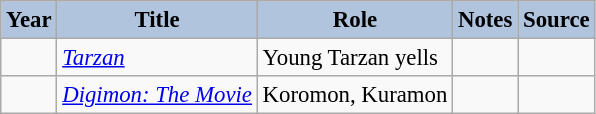<table class="wikitable sortable plainrowheaders" style="width=95%; font-size: 95%;">
<tr>
<th style="background:#b0c4de;">Year</th>
<th style="background:#b0c4de;">Title</th>
<th style="background:#b0c4de;">Role</th>
<th style="background:#b0c4de;" class="unsortable">Notes</th>
<th style="background:#b0c4de;" class="unsortable">Source</th>
</tr>
<tr>
<td></td>
<td><em><a href='#'>Tarzan</a></em></td>
<td>Young Tarzan yells</td>
<td></td>
<td></td>
</tr>
<tr>
<td></td>
<td><em><a href='#'>Digimon: The Movie</a></em></td>
<td>Koromon, Kuramon</td>
<td></td>
<td></td>
</tr>
</table>
